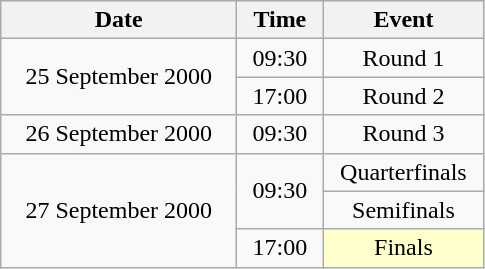<table class = "wikitable" style="text-align:center;">
<tr>
<th width=150>Date</th>
<th width=50>Time</th>
<th width=100>Event</th>
</tr>
<tr>
<td rowspan=2>25 September 2000</td>
<td>09:30</td>
<td>Round 1</td>
</tr>
<tr>
<td>17:00</td>
<td>Round 2</td>
</tr>
<tr>
<td>26 September 2000</td>
<td>09:30</td>
<td>Round 3</td>
</tr>
<tr>
<td rowspan=3>27 September 2000</td>
<td rowspan=2>09:30</td>
<td>Quarterfinals</td>
</tr>
<tr>
<td>Semifinals</td>
</tr>
<tr>
<td>17:00</td>
<td bgcolor=ffffcc>Finals</td>
</tr>
</table>
